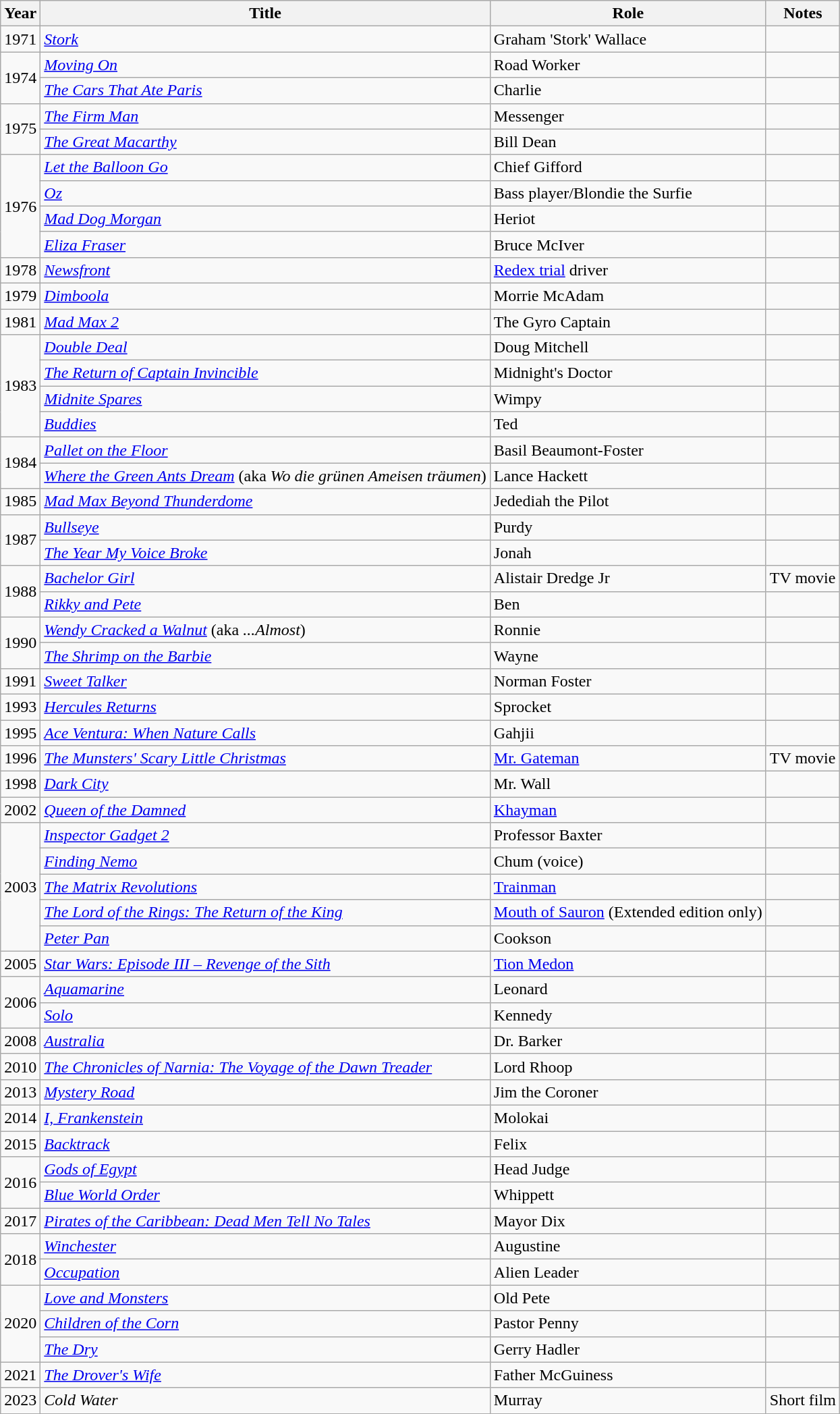<table class="wikitable sortable">
<tr>
<th>Year</th>
<th>Title</th>
<th>Role</th>
<th>Notes</th>
</tr>
<tr>
<td>1971</td>
<td><em><a href='#'>Stork</a></em></td>
<td>Graham 'Stork' Wallace</td>
<td></td>
</tr>
<tr>
<td rowspan="2">1974</td>
<td><em><a href='#'>Moving On</a></em></td>
<td>Road Worker</td>
<td></td>
</tr>
<tr>
<td><em><a href='#'>The Cars That Ate Paris</a></em></td>
<td>Charlie</td>
<td></td>
</tr>
<tr>
<td rowspan="2">1975</td>
<td><em><a href='#'>The Firm Man</a></em></td>
<td>Messenger</td>
<td></td>
</tr>
<tr>
<td><em><a href='#'>The Great Macarthy</a></em></td>
<td>Bill Dean</td>
<td></td>
</tr>
<tr>
<td rowspan="4">1976</td>
<td><em><a href='#'>Let the Balloon Go</a></em></td>
<td>Chief Gifford</td>
<td></td>
</tr>
<tr>
<td><em><a href='#'>Oz</a></em></td>
<td>Bass player/Blondie the Surfie</td>
<td></td>
</tr>
<tr>
<td><em><a href='#'>Mad Dog Morgan</a></em></td>
<td>Heriot</td>
<td></td>
</tr>
<tr>
<td><em><a href='#'>Eliza Fraser</a></em></td>
<td>Bruce McIver</td>
<td></td>
</tr>
<tr>
<td>1978</td>
<td><em><a href='#'>Newsfront</a></em></td>
<td><a href='#'>Redex trial</a> driver</td>
<td></td>
</tr>
<tr>
<td>1979</td>
<td><em><a href='#'>Dimboola</a></em></td>
<td>Morrie McAdam</td>
<td></td>
</tr>
<tr>
<td>1981</td>
<td><em><a href='#'>Mad Max 2</a></em></td>
<td>The Gyro Captain</td>
<td></td>
</tr>
<tr>
<td rowspan="4">1983</td>
<td><em><a href='#'>Double Deal</a></em></td>
<td>Doug Mitchell</td>
<td></td>
</tr>
<tr>
<td><em><a href='#'>The Return of Captain Invincible</a></em></td>
<td>Midnight's Doctor</td>
<td></td>
</tr>
<tr>
<td><em><a href='#'>Midnite Spares</a></em></td>
<td>Wimpy</td>
<td></td>
</tr>
<tr>
<td><em><a href='#'>Buddies</a></em></td>
<td>Ted</td>
<td></td>
</tr>
<tr>
<td rowspan="2">1984</td>
<td><em><a href='#'>Pallet on the Floor</a></em></td>
<td>Basil Beaumont-Foster</td>
<td></td>
</tr>
<tr>
<td><em><a href='#'>Where the Green Ants Dream</a></em> (aka <em>Wo die grünen Ameisen träumen</em>)</td>
<td>Lance Hackett</td>
<td></td>
</tr>
<tr>
<td>1985</td>
<td><em><a href='#'>Mad Max Beyond Thunderdome</a></em></td>
<td>Jedediah the Pilot</td>
<td></td>
</tr>
<tr>
<td rowspan="2">1987</td>
<td><em><a href='#'>Bullseye</a></em></td>
<td>Purdy</td>
<td></td>
</tr>
<tr>
<td><em><a href='#'>The Year My Voice Broke</a></em></td>
<td>Jonah</td>
<td></td>
</tr>
<tr>
<td rowspan="2">1988</td>
<td><em><a href='#'>Bachelor Girl</a></em></td>
<td>Alistair Dredge Jr</td>
<td>TV movie</td>
</tr>
<tr>
<td><em><a href='#'>Rikky and Pete</a></em></td>
<td>Ben</td>
<td></td>
</tr>
<tr>
<td rowspan="2">1990</td>
<td><em><a href='#'>Wendy Cracked a Walnut</a></em> (aka <em>...Almost</em>)</td>
<td>Ronnie</td>
<td></td>
</tr>
<tr>
<td><em><a href='#'>The Shrimp on the Barbie</a></em></td>
<td>Wayne</td>
<td></td>
</tr>
<tr>
<td>1991</td>
<td><em><a href='#'>Sweet Talker</a></em></td>
<td>Norman Foster</td>
<td></td>
</tr>
<tr>
<td>1993</td>
<td><em><a href='#'>Hercules Returns</a></em></td>
<td>Sprocket</td>
<td></td>
</tr>
<tr>
<td>1995</td>
<td><em><a href='#'>Ace Ventura: When Nature Calls</a></em></td>
<td>Gahjii</td>
<td></td>
</tr>
<tr>
<td>1996</td>
<td><em><a href='#'>The Munsters' Scary Little Christmas</a></em></td>
<td><a href='#'>Mr. Gateman</a></td>
<td>TV movie</td>
</tr>
<tr>
<td>1998</td>
<td><em><a href='#'>Dark City</a></em></td>
<td>Mr. Wall</td>
<td></td>
</tr>
<tr>
<td>2002</td>
<td><em><a href='#'>Queen of the Damned</a></em></td>
<td><a href='#'>Khayman</a></td>
<td></td>
</tr>
<tr>
<td rowspan="5">2003</td>
<td><em><a href='#'>Inspector Gadget 2</a></em></td>
<td>Professor Baxter</td>
<td></td>
</tr>
<tr>
<td><em><a href='#'>Finding Nemo</a></em></td>
<td>Chum (voice)</td>
<td></td>
</tr>
<tr>
<td><em><a href='#'>The Matrix Revolutions</a></em></td>
<td><a href='#'>Trainman</a></td>
<td></td>
</tr>
<tr>
<td><em><a href='#'>The Lord of the Rings: The Return of the King</a></em></td>
<td><a href='#'>Mouth of Sauron</a> (Extended edition only)</td>
<td></td>
</tr>
<tr>
<td><em><a href='#'>Peter Pan</a></em></td>
<td>Cookson</td>
<td></td>
</tr>
<tr>
<td>2005</td>
<td><em><a href='#'>Star Wars: Episode III – Revenge of the Sith</a></em></td>
<td><a href='#'>Tion Medon</a></td>
<td></td>
</tr>
<tr>
<td rowspan="2">2006</td>
<td><em><a href='#'>Aquamarine</a></em></td>
<td>Leonard</td>
<td></td>
</tr>
<tr>
<td><em><a href='#'>Solo</a></em></td>
<td>Kennedy</td>
<td></td>
</tr>
<tr>
<td>2008</td>
<td><em><a href='#'>Australia</a></em></td>
<td>Dr. Barker</td>
<td></td>
</tr>
<tr>
<td>2010</td>
<td><em><a href='#'>The Chronicles of Narnia: The Voyage of the Dawn Treader</a></em></td>
<td>Lord Rhoop</td>
<td></td>
</tr>
<tr>
<td>2013</td>
<td><em><a href='#'>Mystery Road</a></em></td>
<td>Jim the Coroner</td>
<td></td>
</tr>
<tr>
<td>2014</td>
<td><em><a href='#'>I, Frankenstein</a></em></td>
<td>Molokai</td>
<td></td>
</tr>
<tr>
<td>2015</td>
<td><em><a href='#'>Backtrack</a></em></td>
<td>Felix</td>
<td></td>
</tr>
<tr>
<td rowspan="2">2016</td>
<td><em><a href='#'>Gods of Egypt</a></em></td>
<td>Head Judge</td>
<td></td>
</tr>
<tr>
<td><em><a href='#'>Blue World Order</a> </em></td>
<td>Whippett</td>
<td></td>
</tr>
<tr>
<td imdb="2">2017</td>
<td><em><a href='#'>Pirates of the Caribbean: Dead Men Tell No Tales</a></em></td>
<td>Mayor Dix</td>
<td></td>
</tr>
<tr>
<td rowspan="2">2018</td>
<td><em><a href='#'>Winchester</a> </em></td>
<td>Augustine</td>
<td></td>
</tr>
<tr>
<td><em><a href='#'>Occupation</a></em></td>
<td>Alien Leader</td>
<td></td>
</tr>
<tr>
<td rowspan="3">2020</td>
<td><em><a href='#'>Love and Monsters</a></em></td>
<td>Old Pete</td>
<td></td>
</tr>
<tr>
<td><em><a href='#'>Children of the Corn</a></em></td>
<td>Pastor Penny</td>
<td></td>
</tr>
<tr>
<td><em><a href='#'>The Dry</a></em></td>
<td>Gerry Hadler</td>
<td></td>
</tr>
<tr>
<td>2021</td>
<td><em><a href='#'>The Drover's Wife</a></em></td>
<td>Father McGuiness</td>
<td></td>
</tr>
<tr>
<td>2023</td>
<td><em>Cold Water</em></td>
<td>Murray</td>
<td>Short film</td>
</tr>
</table>
